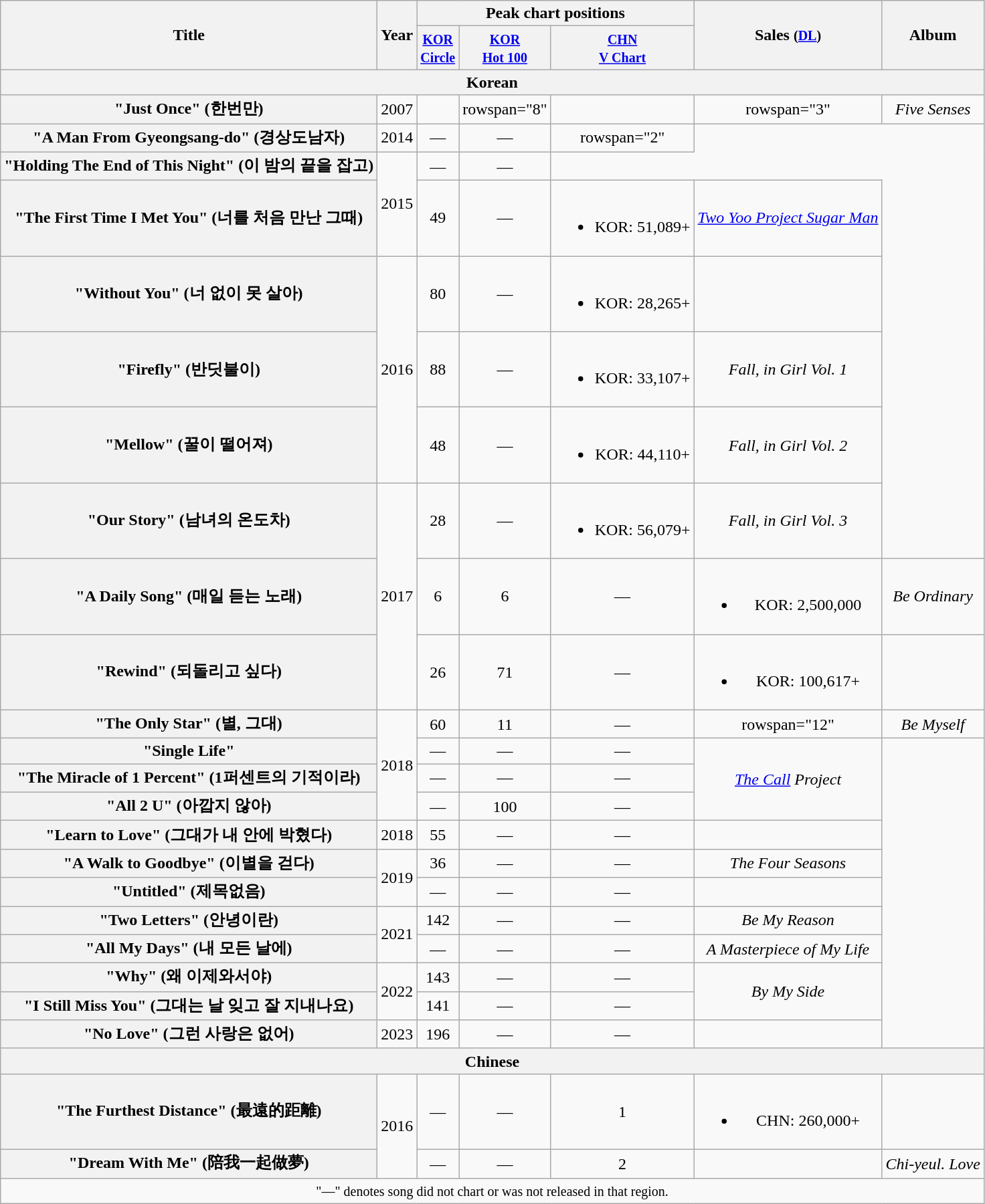<table class="wikitable plainrowheaders" style="text-align:center;">
<tr>
<th scope="col" rowspan="2">Title</th>
<th scope="col" rowspan="2">Year</th>
<th scope="col" colspan="3" style="width:5em;">Peak chart positions</th>
<th scope="col" rowspan="2">Sales <small>(<a href='#'>DL</a>)</small></th>
<th scope="col" rowspan="2">Album</th>
</tr>
<tr>
<th><small><a href='#'>KOR<br>Circle</a></small><br></th>
<th><small><a href='#'>KOR<br>Hot 100</a></small><br></th>
<th><small><a href='#'>CHN<br>V Chart</a></small><br></th>
</tr>
<tr>
<th colspan="7">Korean</th>
</tr>
<tr>
<th scope="row">"Just Once" (한번만)</th>
<td>2007</td>
<td></td>
<td>rowspan="8" </td>
<td></td>
<td>rowspan="3" </td>
<td><em>Five Senses</em></td>
</tr>
<tr>
<th scope="row">"A Man From Gyeongsang-do" (경상도남자)</th>
<td>2014</td>
<td>—</td>
<td>—</td>
<td>rowspan="2" </td>
</tr>
<tr>
<th scope="row">"Holding The End of This Night" (이 밤의 끝을 잡고)<br></th>
<td rowspan="2">2015</td>
<td>—</td>
<td>—</td>
</tr>
<tr>
<th scope="row">"The First Time I Met You" (너를 처음 만난 그때)<br></th>
<td>49</td>
<td>—</td>
<td><br><ul><li>KOR: 51,089+</li></ul></td>
<td><em><a href='#'>Two Yoo Project Sugar Man</a></em></td>
</tr>
<tr>
<th scope="row">"Without You" (너 없이 못 살아)</th>
<td rowspan="3">2016</td>
<td>80</td>
<td>—</td>
<td><br><ul><li>KOR: 28,265+</li></ul></td>
<td></td>
</tr>
<tr>
<th scope="row">"Firefly" (반딧불이)<br></th>
<td>88</td>
<td>—</td>
<td><br><ul><li>KOR: 33,107+</li></ul></td>
<td><em>Fall, in Girl Vol. 1</em></td>
</tr>
<tr>
<th scope="row">"Mellow" (꿀이 떨어져)<br></th>
<td>48</td>
<td>—</td>
<td><br><ul><li>KOR: 44,110+</li></ul></td>
<td><em>Fall, in Girl Vol. 2</em></td>
</tr>
<tr>
<th scope="row">"Our Story" (남녀의 온도차)<br></th>
<td rowspan="3">2017</td>
<td>28</td>
<td>—</td>
<td><br><ul><li>KOR: 56,079+</li></ul></td>
<td><em>Fall, in Girl Vol. 3</em></td>
</tr>
<tr>
<th scope="row">"A Daily Song" (매일 듣는 노래)</th>
<td>6</td>
<td>6</td>
<td>—</td>
<td><br><ul><li>KOR: 2,500,000</li></ul></td>
<td><em>Be Ordinary</em></td>
</tr>
<tr>
<th scope="row">"Rewind" (되돌리고 싶다)</th>
<td>26</td>
<td>71</td>
<td>—</td>
<td><br><ul><li>KOR: 100,617+</li></ul></td>
<td></td>
</tr>
<tr>
<th scope="row">"The Only Star" (별, 그대)</th>
<td rowspan="4">2018</td>
<td>60</td>
<td>11</td>
<td>—</td>
<td>rowspan="12" </td>
<td><em>Be Myself</em></td>
</tr>
<tr>
<th scope="row">"Single Life"<br></th>
<td>—</td>
<td>—</td>
<td>—</td>
<td rowspan="3"><em><a href='#'>The Call</a> Project</em></td>
</tr>
<tr>
<th scope="row">"The Miracle of 1 Percent" (1퍼센트의 기적이라)<br></th>
<td>—</td>
<td>—</td>
<td>—</td>
</tr>
<tr>
<th scope="row">"All 2 U" (아깝지 않아)<br></th>
<td>—</td>
<td>100</td>
<td>—</td>
</tr>
<tr>
<th scope="row">"Learn to Love" (그대가 내 안에 박혔다)</th>
<td>2018</td>
<td>55</td>
<td>—</td>
<td>—</td>
<td></td>
</tr>
<tr>
<th scope="row">"A Walk to Goodbye" (이별을 걷다)</th>
<td rowspan="2">2019</td>
<td>36</td>
<td>—</td>
<td>—</td>
<td><em>The Four Seasons</em></td>
</tr>
<tr>
<th scope="row">"Untitled" (제목없음)</th>
<td>—</td>
<td>—</td>
<td>—</td>
<td></td>
</tr>
<tr>
<th scope="row">"Two Letters" (안녕이란)</th>
<td rowspan="2">2021</td>
<td>142</td>
<td>—</td>
<td>—</td>
<td><em>Be My Reason</em></td>
</tr>
<tr>
<th scope="row">"All My Days" (내 모든 날에)</th>
<td>—</td>
<td>—</td>
<td>—</td>
<td><em>A Masterpiece of My Life</em></td>
</tr>
<tr>
<th scope="row">"Why" (왜 이제와서야)</th>
<td rowspan="2">2022</td>
<td>143</td>
<td>—</td>
<td>—</td>
<td rowspan="2"><em>By My Side</em></td>
</tr>
<tr>
<th scope="row">"I Still Miss You" (그대는 날 잊고 잘 지내나요)</th>
<td>141</td>
<td>—</td>
<td>—</td>
</tr>
<tr>
<th scope="row">"No Love" (그런 사랑은 없어)</th>
<td>2023</td>
<td>196</td>
<td>—</td>
<td>—</td>
<td></td>
</tr>
<tr>
<th colspan="7">Chinese</th>
</tr>
<tr>
<th scope="row">"The Furthest Distance" (最遠的距離)</th>
<td rowspan="2">2016</td>
<td>—</td>
<td>—</td>
<td>1</td>
<td><br><ul><li>CHN: 260,000+</li></ul></td>
<td></td>
</tr>
<tr>
<th scope="row">"Dream With Me" (陪我一起做夢)</th>
<td>—</td>
<td>—</td>
<td>2</td>
<td></td>
<td><em>Chi-yeul. Love</em></td>
</tr>
<tr>
<td colspan="7"><small>"—" denotes song did not chart or was not released in that region.</small></td>
</tr>
</table>
